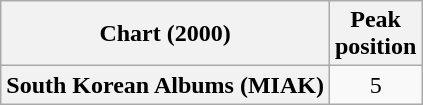<table class="wikitable plainrowheaders">
<tr>
<th>Chart (2000)</th>
<th>Peak<br>position</th>
</tr>
<tr>
<th scope="row">South Korean Albums (MIAK)</th>
<td style="text-align:center;">5</td>
</tr>
</table>
